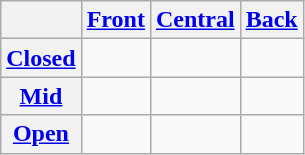<table class="wikitable" style="text-align: center;">
<tr>
<th></th>
<th><a href='#'>Front</a></th>
<th><a href='#'>Central</a></th>
<th><a href='#'>Back</a></th>
</tr>
<tr>
<th><a href='#'>Closed</a></th>
<td></td>
<td></td>
<td></td>
</tr>
<tr>
<th><a href='#'>Mid</a></th>
<td></td>
<td></td>
<td></td>
</tr>
<tr>
<th><a href='#'>Open</a></th>
<td></td>
<td></td>
<td></td>
</tr>
</table>
